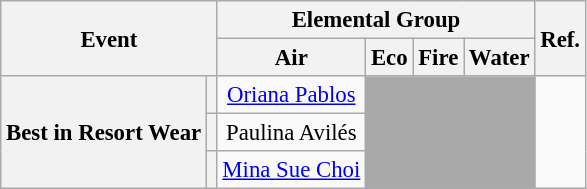<table class="wikitable" style="font-size: 95%;">
<tr>
<th colspan="2" rowspan="2" scope="row">Event</th>
<th colspan="4">Elemental Group</th>
<th rowspan="2" scope="row">Ref.</th>
</tr>
<tr>
<th>Air</th>
<th>Eco</th>
<th>Fire</th>
<th>Water</th>
</tr>
<tr>
<th rowspan="3">Best in Resort Wear</th>
<th></th>
<td align="center"><a href='#'>Oriana Pablos</a><br></td>
<td colspan="3" rowspan="3" bgcolor="darkgray"></td>
<td rowspan="3"></td>
</tr>
<tr>
<th></th>
<td align="center">Paulina Avilés <br></td>
</tr>
<tr>
<th></th>
<td align="center"><a href='#'>Mina Sue Choi</a> <br></td>
</tr>
</table>
